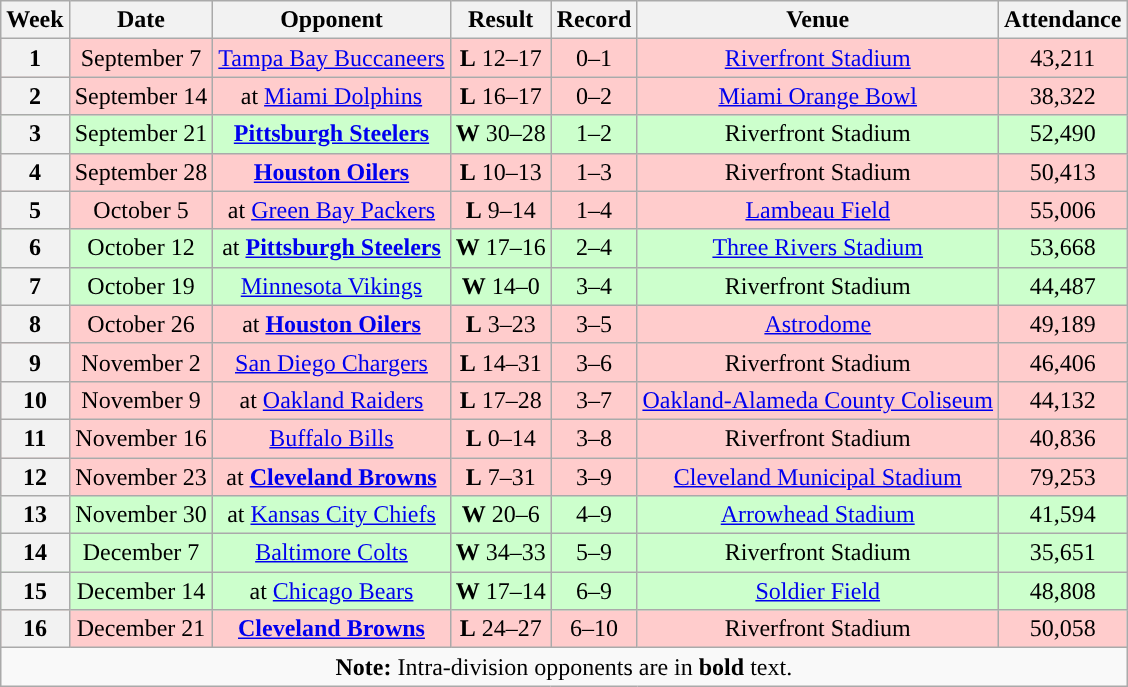<table class="wikitable" style="text-align:center">
<tr>
<th>Week</th>
<th>Date</th>
<th>Opponent</th>
<th>Result</th>
<th>Record</th>
<th>Venue</th>
<th>Attendance</th>
</tr>
<tr style="background:#fcc">
<th>1</th>
<td>September 7</td>
<td><a href='#'>Tampa Bay Buccaneers</a></td>
<td><strong>L</strong> 12–17</td>
<td>0–1</td>
<td><a href='#'>Riverfront Stadium</a></td>
<td>43,211</td>
</tr>
<tr style="background:#fcc">
<th>2</th>
<td>September 14</td>
<td>at <a href='#'>Miami Dolphins</a></td>
<td><strong>L</strong> 16–17</td>
<td>0–2</td>
<td><a href='#'>Miami Orange Bowl</a></td>
<td>38,322</td>
</tr>
<tr style="background:#cfc">
<th>3</th>
<td>September 21</td>
<td><strong><a href='#'>Pittsburgh Steelers</a></strong></td>
<td><strong>W</strong> 30–28</td>
<td>1–2</td>
<td>Riverfront Stadium</td>
<td>52,490</td>
</tr>
<tr style="background:#fcc">
<th>4</th>
<td>September 28</td>
<td><strong><a href='#'>Houston Oilers</a></strong></td>
<td><strong>L</strong> 10–13</td>
<td>1–3</td>
<td>Riverfront Stadium</td>
<td>50,413</td>
</tr>
<tr style="background:#fcc">
<th>5</th>
<td>October 5</td>
<td>at <a href='#'>Green Bay Packers</a></td>
<td><strong>L</strong> 9–14</td>
<td>1–4</td>
<td><a href='#'>Lambeau Field</a></td>
<td>55,006</td>
</tr>
<tr style="background:#cfc">
<th>6</th>
<td>October 12</td>
<td>at <strong><a href='#'>Pittsburgh Steelers</a></strong></td>
<td><strong>W</strong> 17–16</td>
<td>2–4</td>
<td><a href='#'>Three Rivers Stadium</a></td>
<td>53,668</td>
</tr>
<tr style="background:#cfc">
<th>7</th>
<td>October 19</td>
<td><a href='#'>Minnesota Vikings</a></td>
<td><strong>W</strong> 14–0</td>
<td>3–4</td>
<td>Riverfront Stadium</td>
<td>44,487</td>
</tr>
<tr style="background:#fcc">
<th>8</th>
<td>October 26</td>
<td>at <strong><a href='#'>Houston Oilers</a></strong></td>
<td><strong>L</strong> 3–23</td>
<td>3–5</td>
<td><a href='#'>Astrodome</a></td>
<td>49,189</td>
</tr>
<tr style="background:#fcc">
<th>9</th>
<td>November 2</td>
<td><a href='#'>San Diego Chargers</a></td>
<td><strong>L</strong> 14–31</td>
<td>3–6</td>
<td>Riverfront Stadium</td>
<td>46,406</td>
</tr>
<tr style="background:#fcc">
<th>10</th>
<td>November 9</td>
<td>at <a href='#'>Oakland Raiders</a></td>
<td><strong>L</strong> 17–28</td>
<td>3–7</td>
<td><a href='#'>Oakland-Alameda County Coliseum</a></td>
<td>44,132</td>
</tr>
<tr style="background:#fcc">
<th>11</th>
<td>November 16</td>
<td><a href='#'>Buffalo Bills</a></td>
<td><strong>L</strong> 0–14</td>
<td>3–8</td>
<td>Riverfront Stadium</td>
<td>40,836</td>
</tr>
<tr style="background:#fcc">
<th>12</th>
<td>November 23</td>
<td>at <strong><a href='#'>Cleveland Browns</a></strong></td>
<td><strong>L</strong> 7–31</td>
<td>3–9</td>
<td><a href='#'>Cleveland Municipal Stadium</a></td>
<td>79,253</td>
</tr>
<tr style="background:#cfc">
<th>13</th>
<td>November 30</td>
<td>at <a href='#'>Kansas City Chiefs</a></td>
<td><strong>W</strong> 20–6</td>
<td>4–9</td>
<td><a href='#'>Arrowhead Stadium</a></td>
<td>41,594</td>
</tr>
<tr style="background:#cfc">
<th>14</th>
<td>December 7</td>
<td><a href='#'>Baltimore Colts</a></td>
<td><strong>W</strong> 34–33</td>
<td>5–9</td>
<td>Riverfront Stadium</td>
<td>35,651</td>
</tr>
<tr style="background:#cfc">
<th>15</th>
<td>December 14</td>
<td>at <a href='#'>Chicago Bears</a></td>
<td><strong>W</strong> 17–14</td>
<td>6–9</td>
<td><a href='#'>Soldier Field</a></td>
<td>48,808</td>
</tr>
<tr style="background:#fcc">
<th>16</th>
<td>December 21</td>
<td><strong><a href='#'>Cleveland Browns</a></strong></td>
<td><strong>L</strong> 24–27</td>
<td>6–10</td>
<td>Riverfront Stadium</td>
<td>50,058</td>
</tr>
<tr>
<td colspan="8"><strong>Note:</strong> Intra-division opponents are in <strong>bold</strong> text.</td>
</tr>
</table>
